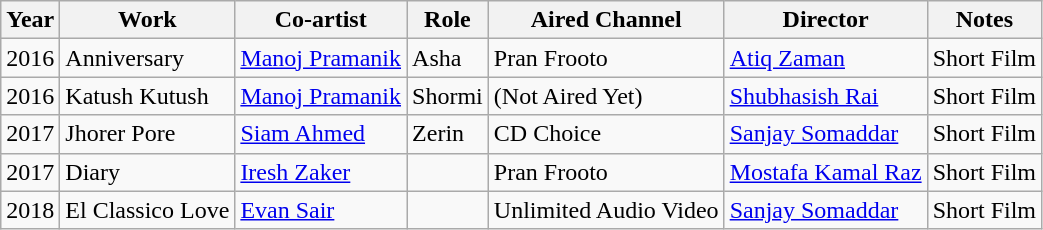<table class="wikitable">
<tr>
<th>Year</th>
<th>Work</th>
<th>Co-artist</th>
<th>Role</th>
<th>Aired Channel</th>
<th>Director</th>
<th>Notes</th>
</tr>
<tr>
<td>2016</td>
<td>Anniversary</td>
<td><a href='#'>Manoj Pramanik</a></td>
<td>Asha</td>
<td>Pran Frooto</td>
<td><a href='#'>Atiq Zaman</a></td>
<td>Short Film</td>
</tr>
<tr>
<td>2016</td>
<td>Katush Kutush</td>
<td><a href='#'>Manoj Pramanik</a></td>
<td>Shormi</td>
<td>(Not Aired Yet)</td>
<td><a href='#'>Shubhasish Rai</a></td>
<td>Short Film</td>
</tr>
<tr>
<td>2017</td>
<td>Jhorer Pore</td>
<td><a href='#'>Siam Ahmed</a></td>
<td>Zerin</td>
<td>CD Choice</td>
<td><a href='#'>Sanjay Somaddar</a></td>
<td>Short Film</td>
</tr>
<tr>
<td>2017</td>
<td>Diary</td>
<td><a href='#'>Iresh Zaker</a></td>
<td></td>
<td>Pran Frooto</td>
<td><a href='#'>Mostafa Kamal Raz</a></td>
<td>Short Film</td>
</tr>
<tr>
<td>2018</td>
<td>El Classico Love</td>
<td><a href='#'>Evan Sair</a></td>
<td></td>
<td>Unlimited Audio Video</td>
<td><a href='#'>Sanjay Somaddar</a></td>
<td>Short Film</td>
</tr>
</table>
